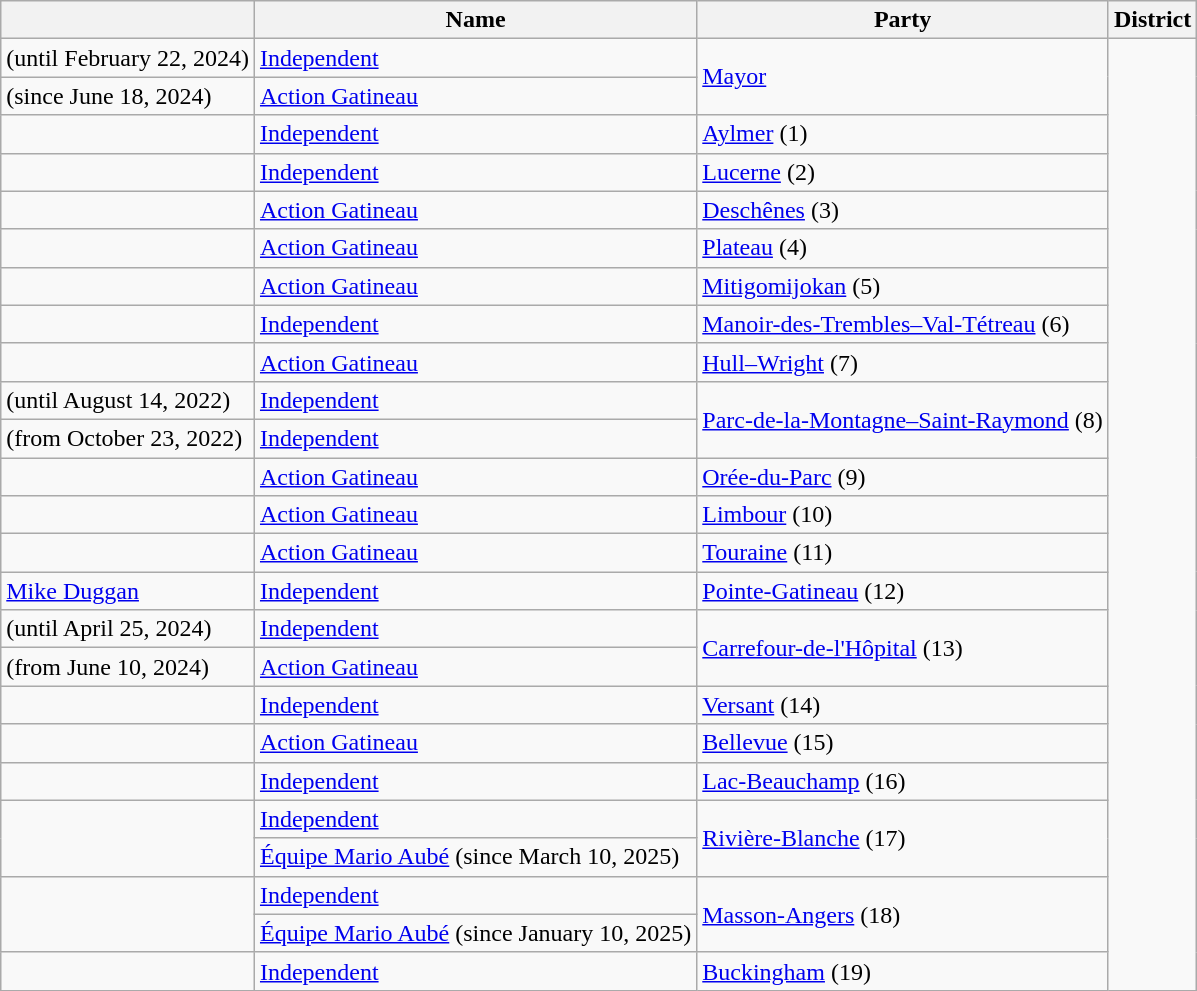<table class="wikitable sortable">
<tr>
<th></th>
<th>Name</th>
<th>Party</th>
<th>District</th>
</tr>
<tr>
<td><strong></strong> (until February 22, 2024)</td>
<td><a href='#'>Independent</a></td>
<td rowspan="2"><a href='#'>Mayor</a></td>
</tr>
<tr>
<td><strong></strong> (since June 18, 2024)</td>
<td><a href='#'>Action Gatineau</a></td>
</tr>
<tr>
<td></td>
<td><a href='#'>Independent</a></td>
<td><a href='#'>Aylmer</a> (1)</td>
</tr>
<tr>
<td></td>
<td><a href='#'>Independent</a></td>
<td><a href='#'>Lucerne</a> (2)</td>
</tr>
<tr>
<td></td>
<td><a href='#'>Action Gatineau</a></td>
<td><a href='#'>Deschênes</a> (3)</td>
</tr>
<tr>
<td></td>
<td><a href='#'>Action Gatineau</a></td>
<td><a href='#'>Plateau</a> (4)</td>
</tr>
<tr>
<td></td>
<td><a href='#'>Action Gatineau</a></td>
<td><a href='#'>Mitigomijokan</a> (5)</td>
</tr>
<tr>
<td></td>
<td><a href='#'>Independent</a></td>
<td><a href='#'>Manoir-des-Trembles–Val-Tétreau</a> (6)</td>
</tr>
<tr>
<td></td>
<td><a href='#'>Action Gatineau</a></td>
<td><a href='#'>Hull–Wright</a> (7)</td>
</tr>
<tr>
<td> (until August 14, 2022)</td>
<td><a href='#'>Independent</a></td>
<td rowspan="2"><a href='#'>Parc-de-la-Montagne–Saint-Raymond</a> (8)</td>
</tr>
<tr>
<td> (from October 23, 2022)</td>
<td><a href='#'>Independent</a></td>
</tr>
<tr>
<td></td>
<td><a href='#'>Action Gatineau</a></td>
<td><a href='#'>Orée-du-Parc</a> (9)</td>
</tr>
<tr>
<td></td>
<td><a href='#'>Action Gatineau</a></td>
<td><a href='#'>Limbour</a> (10)</td>
</tr>
<tr>
<td></td>
<td><a href='#'>Action Gatineau</a></td>
<td><a href='#'>Touraine</a> (11)</td>
</tr>
<tr>
<td><a href='#'>Mike Duggan</a></td>
<td><a href='#'>Independent</a></td>
<td><a href='#'>Pointe-Gatineau</a> (12)</td>
</tr>
<tr>
<td> (until April 25, 2024)</td>
<td><a href='#'>Independent</a></td>
<td rowspan="2"><a href='#'>Carrefour-de-l'Hôpital</a> (13)</td>
</tr>
<tr>
<td> (from June 10, 2024)</td>
<td><a href='#'>Action Gatineau</a></td>
</tr>
<tr>
<td></td>
<td><a href='#'>Independent</a></td>
<td><a href='#'>Versant</a> (14)</td>
</tr>
<tr>
<td></td>
<td><a href='#'>Action Gatineau</a></td>
<td><a href='#'>Bellevue</a> (15)</td>
</tr>
<tr>
<td></td>
<td><a href='#'>Independent</a></td>
<td><a href='#'>Lac-Beauchamp</a> (16)</td>
</tr>
<tr>
<td rowspan="2"></td>
<td><a href='#'>Independent</a></td>
<td rowspan="2"><a href='#'>Rivière-Blanche</a> (17)</td>
</tr>
<tr>
<td><a href='#'>Équipe Mario Aubé</a> (since March 10, 2025)</td>
</tr>
<tr>
<td rowspan="2"></td>
<td><a href='#'>Independent</a></td>
<td rowspan="2"><a href='#'>Masson-Angers</a> (18)</td>
</tr>
<tr>
<td><a href='#'>Équipe Mario Aubé</a> (since January 10, 2025)</td>
</tr>
<tr>
<td></td>
<td><a href='#'>Independent</a></td>
<td><a href='#'>Buckingham</a> (19)</td>
</tr>
</table>
